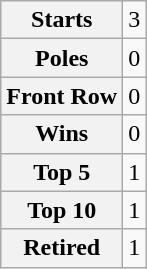<table class="wikitable" style="text-align:center">
<tr>
<th>Starts</th>
<td>3</td>
</tr>
<tr>
<th>Poles</th>
<td>0</td>
</tr>
<tr>
<th>Front Row</th>
<td>0</td>
</tr>
<tr>
<th>Wins</th>
<td>0</td>
</tr>
<tr>
<th>Top 5</th>
<td>1</td>
</tr>
<tr>
<th>Top 10</th>
<td>1</td>
</tr>
<tr>
<th>Retired</th>
<td>1</td>
</tr>
</table>
